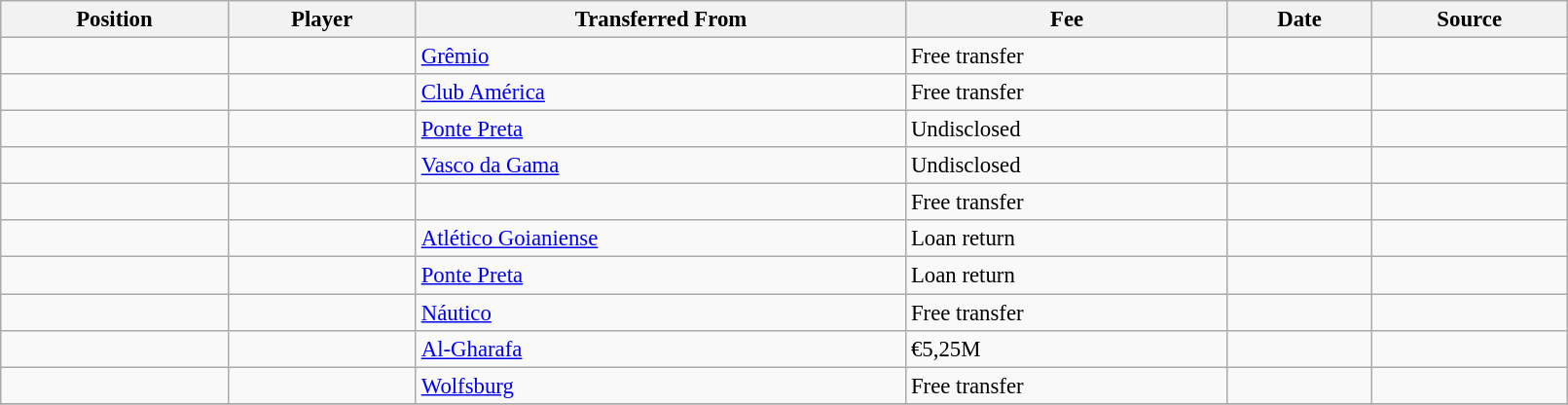<table class="wikitable sortable" style="width:85%; text-align:center; font-size:95%; text-align:left;">
<tr>
<th>Position</th>
<th>Player</th>
<th>Transferred From</th>
<th>Fee</th>
<th>Date</th>
<th>Source</th>
</tr>
<tr>
<td></td>
<td></td>
<td><a href='#'>Grêmio</a></td>
<td>Free transfer</td>
<td></td>
<td></td>
</tr>
<tr>
<td></td>
<td></td>
<td><a href='#'>Club América</a></td>
<td>Free transfer</td>
<td></td>
<td></td>
</tr>
<tr>
<td></td>
<td></td>
<td><a href='#'>Ponte Preta</a></td>
<td>Undisclosed</td>
<td></td>
<td></td>
</tr>
<tr>
<td></td>
<td></td>
<td><a href='#'>Vasco da Gama</a></td>
<td>Undisclosed</td>
<td></td>
<td></td>
</tr>
<tr>
<td></td>
<td></td>
<td></td>
<td>Free transfer</td>
<td></td>
<td></td>
</tr>
<tr>
<td></td>
<td></td>
<td><a href='#'>Atlético Goianiense</a></td>
<td>Loan return</td>
<td></td>
<td></td>
</tr>
<tr>
<td></td>
<td></td>
<td><a href='#'>Ponte Preta</a></td>
<td>Loan return</td>
<td></td>
<td></td>
</tr>
<tr>
<td></td>
<td></td>
<td><a href='#'>Náutico</a></td>
<td>Free transfer</td>
<td></td>
<td></td>
</tr>
<tr>
<td></td>
<td></td>
<td><a href='#'>Al-Gharafa</a></td>
<td>€5,25M</td>
<td></td>
<td></td>
</tr>
<tr>
<td></td>
<td></td>
<td><a href='#'>Wolfsburg</a></td>
<td>Free transfer</td>
<td></td>
<td></td>
</tr>
<tr>
</tr>
</table>
